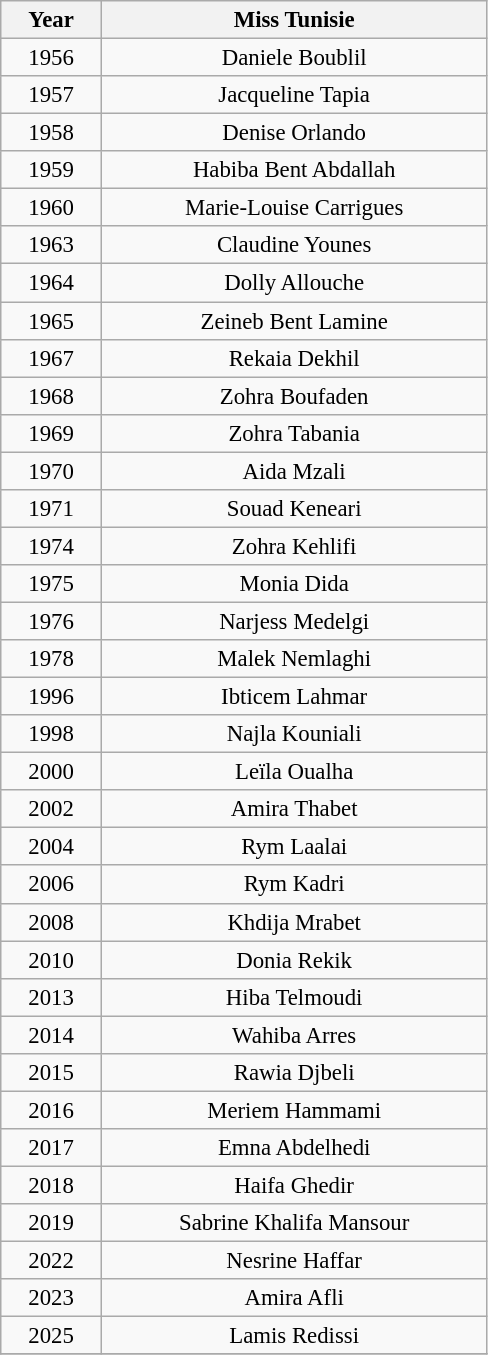<table class="wikitable sortable" style="font-size: 95%; text-align:center">
<tr>
<th width="60">Year</th>
<th width="250">Miss Tunisie</th>
</tr>
<tr>
<td>1956</td>
<td>Daniele Boublil</td>
</tr>
<tr>
<td>1957</td>
<td>Jacqueline Tapia</td>
</tr>
<tr>
<td>1958</td>
<td>Denise Orlando</td>
</tr>
<tr>
<td>1959</td>
<td>Habiba Bent Abdallah</td>
</tr>
<tr>
<td>1960</td>
<td>Marie-Louise Carrigues</td>
</tr>
<tr>
<td>1963</td>
<td>Claudine Younes</td>
</tr>
<tr>
<td>1964</td>
<td>Dolly Allouche</td>
</tr>
<tr>
<td>1965</td>
<td>Zeineb Bent Lamine</td>
</tr>
<tr>
<td>1967</td>
<td>Rekaia Dekhil</td>
</tr>
<tr>
<td>1968</td>
<td>Zohra Boufaden</td>
</tr>
<tr>
<td>1969</td>
<td>Zohra Tabania</td>
</tr>
<tr>
<td>1970</td>
<td>Aida Mzali</td>
</tr>
<tr>
<td>1971</td>
<td>Souad Keneari</td>
</tr>
<tr>
<td>1974</td>
<td>Zohra Kehlifi</td>
</tr>
<tr>
<td>1975</td>
<td>Monia Dida</td>
</tr>
<tr>
<td>1976</td>
<td>Narjess Medelgi</td>
</tr>
<tr>
<td>1978</td>
<td>Malek Nemlaghi</td>
</tr>
<tr>
<td>1996</td>
<td>Ibticem Lahmar</td>
</tr>
<tr>
<td>1998</td>
<td>Najla Kouniali</td>
</tr>
<tr>
<td>2000</td>
<td>Leïla Oualha</td>
</tr>
<tr>
<td>2002</td>
<td>Amira Thabet</td>
</tr>
<tr>
<td>2004</td>
<td>Rym Laalai</td>
</tr>
<tr>
<td>2006</td>
<td>Rym Kadri</td>
</tr>
<tr>
<td>2008</td>
<td>Khdija Mrabet</td>
</tr>
<tr>
<td>2010</td>
<td>Donia Rekik</td>
</tr>
<tr>
<td>2013</td>
<td>Hiba Telmoudi</td>
</tr>
<tr>
<td>2014</td>
<td>Wahiba Arres</td>
</tr>
<tr>
<td>2015</td>
<td>Rawia Djbeli</td>
</tr>
<tr>
<td>2016</td>
<td>Meriem Hammami</td>
</tr>
<tr>
<td>2017</td>
<td>Emna Abdelhedi</td>
</tr>
<tr>
<td>2018</td>
<td>Haifa Ghedir</td>
</tr>
<tr>
<td>2019</td>
<td>Sabrine Khalifa Mansour</td>
</tr>
<tr>
<td>2022</td>
<td>Nesrine Haffar</td>
</tr>
<tr>
<td>2023</td>
<td>Amira Afli</td>
</tr>
<tr>
<td>2025</td>
<td>Lamis Redissi</td>
</tr>
<tr>
</tr>
</table>
